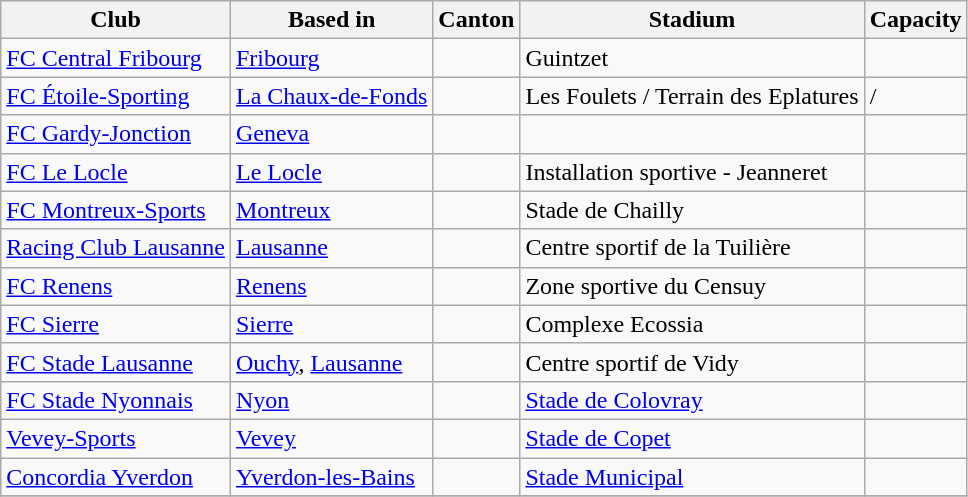<table class="wikitable">
<tr>
<th>Club</th>
<th>Based in</th>
<th>Canton</th>
<th>Stadium</th>
<th>Capacity</th>
</tr>
<tr>
<td><a href='#'>FC Central Fribourg</a></td>
<td><a href='#'>Fribourg</a></td>
<td></td>
<td>Guintzet</td>
<td></td>
</tr>
<tr>
<td><a href='#'>FC Étoile-Sporting</a></td>
<td><a href='#'>La Chaux-de-Fonds</a></td>
<td></td>
<td>Les Foulets / Terrain des Eplatures</td>
<td> / </td>
</tr>
<tr>
<td><a href='#'>FC Gardy-Jonction</a></td>
<td><a href='#'>Geneva</a></td>
<td></td>
<td></td>
<td></td>
</tr>
<tr>
<td><a href='#'>FC Le Locle</a></td>
<td><a href='#'>Le Locle</a></td>
<td></td>
<td>Installation sportive - Jeanneret</td>
<td></td>
</tr>
<tr>
<td><a href='#'>FC Montreux-Sports</a></td>
<td><a href='#'>Montreux</a></td>
<td></td>
<td>Stade de Chailly</td>
<td></td>
</tr>
<tr>
<td><a href='#'>Racing Club Lausanne</a></td>
<td><a href='#'>Lausanne</a></td>
<td></td>
<td>Centre sportif de la Tuilière</td>
<td></td>
</tr>
<tr>
<td><a href='#'>FC Renens</a></td>
<td><a href='#'>Renens</a></td>
<td></td>
<td>Zone sportive du Censuy</td>
<td></td>
</tr>
<tr>
<td><a href='#'>FC Sierre</a></td>
<td><a href='#'>Sierre</a></td>
<td></td>
<td>Complexe Ecossia</td>
<td></td>
</tr>
<tr>
<td><a href='#'>FC Stade Lausanne</a></td>
<td><a href='#'>Ouchy</a>, <a href='#'>Lausanne</a></td>
<td></td>
<td>Centre sportif de Vidy</td>
<td></td>
</tr>
<tr>
<td><a href='#'>FC Stade Nyonnais</a></td>
<td><a href='#'>Nyon</a></td>
<td></td>
<td><a href='#'>Stade de Colovray</a></td>
<td></td>
</tr>
<tr>
<td><a href='#'>Vevey-Sports</a></td>
<td><a href='#'>Vevey</a></td>
<td></td>
<td><a href='#'>Stade de Copet</a></td>
<td></td>
</tr>
<tr>
<td><a href='#'>Concordia Yverdon</a></td>
<td><a href='#'>Yverdon-les-Bains</a></td>
<td></td>
<td><a href='#'>Stade Municipal</a></td>
<td></td>
</tr>
<tr>
</tr>
</table>
